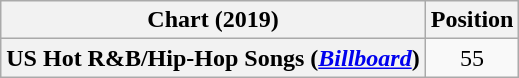<table class="wikitable plainrowheaders" style="text-align:center">
<tr>
<th scope="col">Chart (2019)</th>
<th scope="col">Position</th>
</tr>
<tr>
<th scope="row">US Hot R&B/Hip-Hop Songs (<em><a href='#'>Billboard</a></em>)</th>
<td>55</td>
</tr>
</table>
